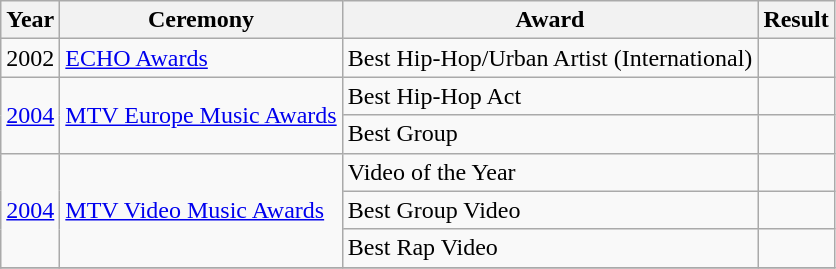<table class="wikitable plainrowheaders">
<tr>
<th>Year</th>
<th>Ceremony</th>
<th>Award</th>
<th>Result</th>
</tr>
<tr>
<td>2002</td>
<td><a href='#'>ECHO Awards</a> </td>
<td>Best Hip-Hop/Urban Artist (International)</td>
<td></td>
</tr>
<tr>
<td rowspan="2"><a href='#'>2004</a></td>
<td rowspan="2"><a href='#'>MTV Europe Music Awards</a></td>
<td>Best Hip-Hop Act</td>
<td></td>
</tr>
<tr>
<td>Best Group</td>
<td></td>
</tr>
<tr>
<td rowspan="3"><a href='#'>2004</a></td>
<td rowspan="3"><a href='#'>MTV Video Music Awards</a> </td>
<td>Video of the Year</td>
<td></td>
</tr>
<tr>
<td>Best Group Video</td>
<td></td>
</tr>
<tr>
<td>Best Rap Video</td>
<td></td>
</tr>
<tr>
</tr>
</table>
